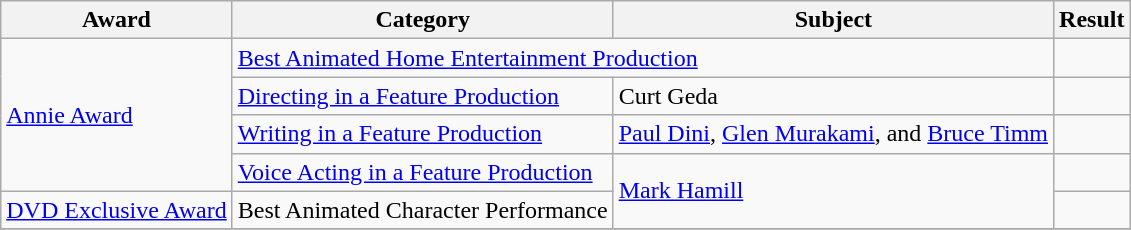<table class="wikitable">
<tr>
<th>Award</th>
<th>Category</th>
<th>Subject</th>
<th>Result</th>
</tr>
<tr>
<td rowspan=4><a href='#'>Annie Award</a></td>
<td colspan=2><a href='#'>Best Animated Home Entertainment Production</a></td>
<td></td>
</tr>
<tr>
<td><a href='#'>Directing in a Feature Production</a></td>
<td>Curt Geda</td>
<td></td>
</tr>
<tr>
<td><a href='#'>Writing in a Feature Production</a></td>
<td><a href='#'>Paul Dini</a>, <a href='#'>Glen Murakami</a>, and <a href='#'>Bruce Timm</a></td>
<td></td>
</tr>
<tr>
<td><a href='#'>Voice Acting in a Feature Production</a></td>
<td rowspan=2><a href='#'>Mark Hamill</a></td>
<td></td>
</tr>
<tr>
<td><a href='#'>DVD Exclusive Award</a></td>
<td>Best Animated Character Performance</td>
<td></td>
</tr>
<tr>
</tr>
</table>
